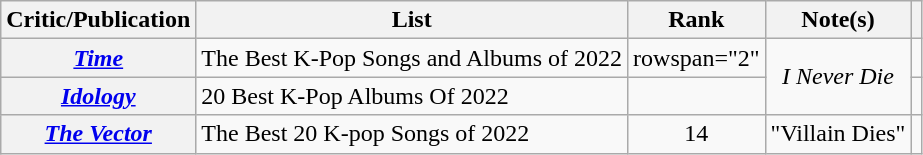<table class="wikitable plainrowheaders">
<tr>
<th scope="col">Critic/Publication</th>
<th scope="col">List</th>
<th scope="col">Rank</th>
<th scope="col">Note(s)</th>
<th scope="col"></th>
</tr>
<tr>
<th scope="row"><em><a href='#'>Time</a></em></th>
<td>The Best K-Pop Songs and Albums of 2022</td>
<td>rowspan="2" </td>
<td rowspan="2" align="center"><em>I Never Die</em></td>
<td align="center"></td>
</tr>
<tr>
<th scope="row"><em><a href='#'>Idology</a></em></th>
<td>20 Best K-Pop Albums Of 2022</td>
<td align="center"></td>
</tr>
<tr>
<th scope="row"><em><a href='#'>The Vector</a></em></th>
<td>The Best 20 K-pop Songs of 2022</td>
<td align="center">14</td>
<td align="center">"Villain Dies"</td>
<td align="center"></td>
</tr>
</table>
